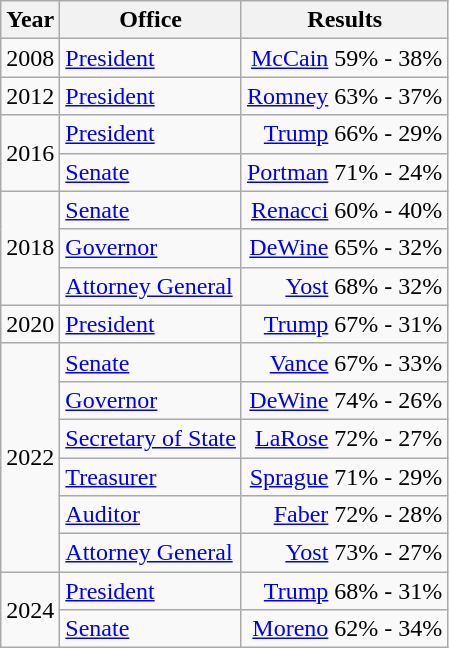<table class=wikitable>
<tr>
<th>Year</th>
<th>Office</th>
<th>Results</th>
</tr>
<tr>
<td>2008</td>
<td><a href='#'>President</a></td>
<td align="right" ><a href='#'>McCain</a> 59% - 38%</td>
</tr>
<tr>
<td>2012</td>
<td><a href='#'>President</a></td>
<td align="right" ><a href='#'>Romney</a> 63% - 37%</td>
</tr>
<tr>
<td rowspan=2>2016</td>
<td><a href='#'>President</a></td>
<td align="right" ><a href='#'>Trump</a> 66% - 29%</td>
</tr>
<tr>
<td><a href='#'>Senate</a></td>
<td align="right" ><a href='#'>Portman</a> 71% - 24%</td>
</tr>
<tr>
<td rowspan=3>2018</td>
<td><a href='#'>Senate</a></td>
<td align="right" ><a href='#'>Renacci</a> 60% - 40%</td>
</tr>
<tr>
<td><a href='#'>Governor</a></td>
<td align="right" ><a href='#'>DeWine</a> 65% - 32%</td>
</tr>
<tr>
<td><a href='#'>Attorney General</a></td>
<td align="right" ><a href='#'>Yost</a> 68% - 32%</td>
</tr>
<tr>
<td>2020</td>
<td><a href='#'>President</a></td>
<td align="right" ><a href='#'>Trump</a> 67% - 31%</td>
</tr>
<tr>
<td rowspan=6>2022</td>
<td><a href='#'>Senate</a></td>
<td align="right" ><a href='#'>Vance</a> 67% - 33%</td>
</tr>
<tr>
<td><a href='#'>Governor</a></td>
<td align="right" ><a href='#'>DeWine</a> 74% - 26%</td>
</tr>
<tr>
<td><a href='#'>Secretary of State</a></td>
<td align="right" ><a href='#'>LaRose</a> 72% - 27%</td>
</tr>
<tr>
<td><a href='#'>Treasurer</a></td>
<td align="right" ><a href='#'>Sprague</a> 71% - 29%</td>
</tr>
<tr>
<td><a href='#'>Auditor</a></td>
<td align="right" ><a href='#'>Faber</a> 72% - 28%</td>
</tr>
<tr>
<td><a href='#'>Attorney General</a></td>
<td align="right" ><a href='#'>Yost</a> 73% - 27%</td>
</tr>
<tr>
<td rowspan=2>2024</td>
<td><a href='#'>President</a></td>
<td align="right" ><a href='#'>Trump</a> 68% - 31%</td>
</tr>
<tr>
<td><a href='#'>Senate</a></td>
<td align="right" ><a href='#'>Moreno</a> 62% - 34%</td>
</tr>
</table>
